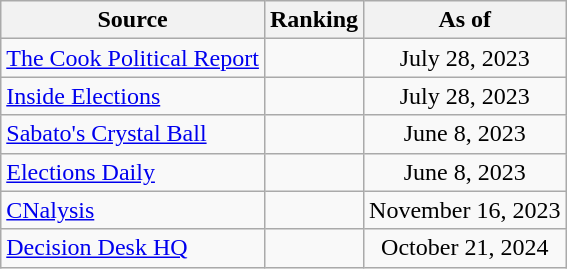<table class="wikitable" style="text-align:center">
<tr>
<th>Source</th>
<th>Ranking</th>
<th>As of</th>
</tr>
<tr>
<td align=left><a href='#'>The Cook Political Report</a></td>
<td></td>
<td>July 28, 2023</td>
</tr>
<tr>
<td align=left><a href='#'>Inside Elections</a></td>
<td></td>
<td>July 28, 2023</td>
</tr>
<tr>
<td align=left><a href='#'>Sabato's Crystal Ball</a></td>
<td></td>
<td>June 8, 2023</td>
</tr>
<tr>
<td align=left><a href='#'>Elections Daily</a></td>
<td></td>
<td>June 8, 2023</td>
</tr>
<tr>
<td align=left><a href='#'>CNalysis</a></td>
<td></td>
<td>November 16, 2023</td>
</tr>
<tr>
<td align=left><a href='#'>Decision Desk HQ</a></td>
<td></td>
<td>October 21, 2024</td>
</tr>
</table>
